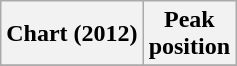<table class="wikitable sortable plainrowheaders" style="text-align:center">
<tr>
<th scope="col">Chart (2012)</th>
<th scope="col">Peak<br>position</th>
</tr>
<tr>
</tr>
</table>
